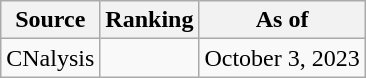<table class="wikitable" style="text-align:center">
<tr>
<th>Source</th>
<th>Ranking</th>
<th>As of</th>
</tr>
<tr>
<td align=left>CNalysis</td>
<td></td>
<td>October 3, 2023</td>
</tr>
</table>
